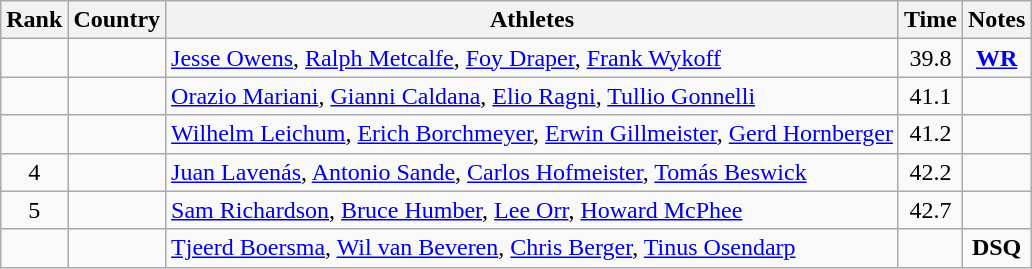<table class="wikitable sortable" style="text-align:center">
<tr>
<th>Rank</th>
<th>Country</th>
<th>Athletes</th>
<th>Time</th>
<th>Notes</th>
</tr>
<tr>
<td></td>
<td align=left></td>
<td align=left><a href='#'>Jesse Owens</a>, <a href='#'>Ralph Metcalfe</a>, <a href='#'>Foy Draper</a>, <a href='#'>Frank Wykoff</a></td>
<td>39.8</td>
<td><strong><a href='#'>WR</a></strong></td>
</tr>
<tr>
<td></td>
<td align=left></td>
<td align=left><a href='#'>Orazio Mariani</a>, <a href='#'>Gianni Caldana</a>, <a href='#'>Elio Ragni</a>, <a href='#'>Tullio Gonnelli</a></td>
<td>41.1</td>
<td></td>
</tr>
<tr>
<td></td>
<td align=left></td>
<td align=left><a href='#'>Wilhelm Leichum</a>, <a href='#'>Erich Borchmeyer</a>, <a href='#'>Erwin Gillmeister</a>, <a href='#'>Gerd Hornberger</a></td>
<td>41.2</td>
<td></td>
</tr>
<tr>
<td>4</td>
<td align=left></td>
<td align=left><a href='#'>Juan Lavenás</a>, <a href='#'>Antonio Sande</a>, <a href='#'>Carlos Hofmeister</a>, <a href='#'>Tomás Beswick</a></td>
<td>42.2</td>
<td></td>
</tr>
<tr>
<td>5</td>
<td align=left></td>
<td align=left><a href='#'>Sam Richardson</a>, <a href='#'>Bruce Humber</a>, <a href='#'>Lee Orr</a>, <a href='#'>Howard McPhee</a></td>
<td>42.7</td>
<td></td>
</tr>
<tr>
<td></td>
<td align=left></td>
<td align=left><a href='#'>Tjeerd Boersma</a>, <a href='#'>Wil van Beveren</a>, <a href='#'>Chris Berger</a>, <a href='#'>Tinus Osendarp</a></td>
<td></td>
<td><strong>DSQ</strong></td>
</tr>
</table>
